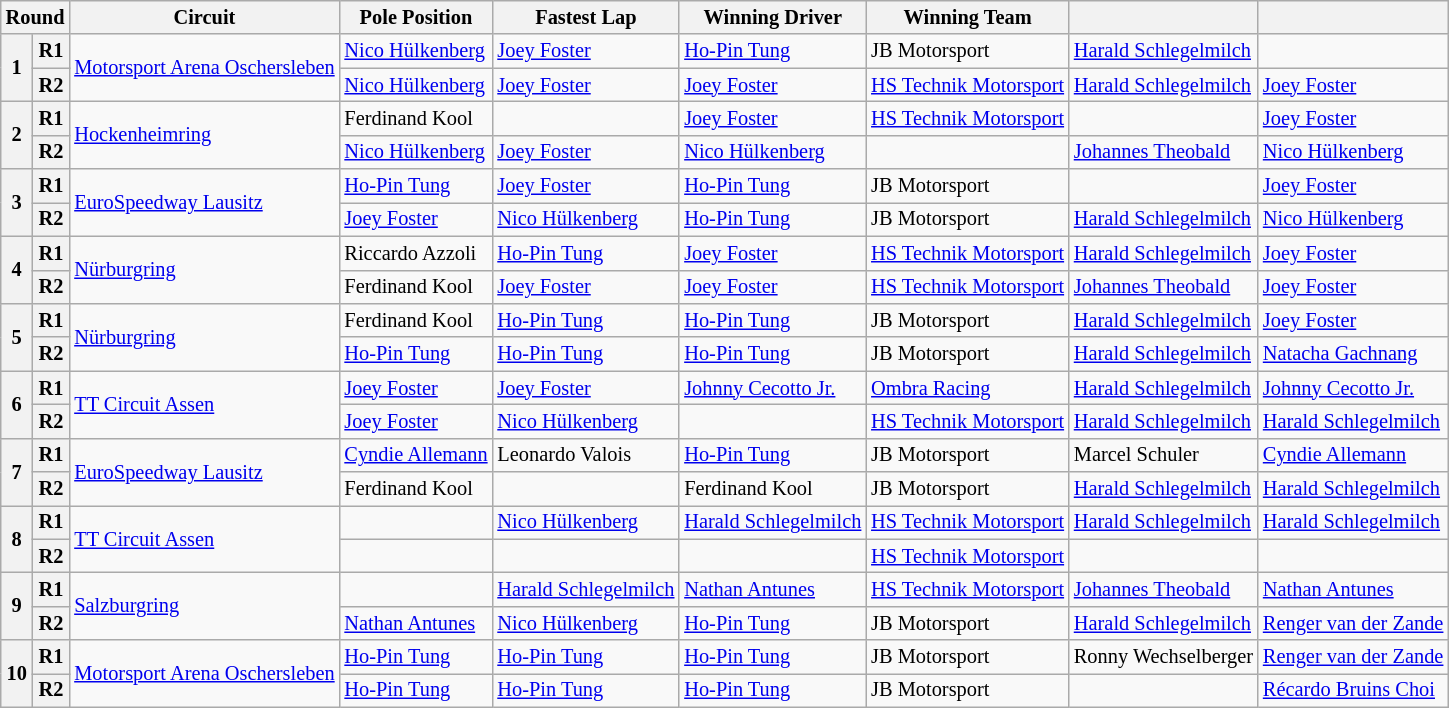<table class="wikitable" style="font-size: 85%">
<tr>
<th colspan=2>Round</th>
<th>Circuit</th>
<th>Pole Position</th>
<th>Fastest Lap</th>
<th>Winning Driver</th>
<th>Winning Team</th>
<th></th>
<th></th>
</tr>
<tr>
<th rowspan=2>1</th>
<th>R1</th>
<td rowspan=2 nowrap> <a href='#'>Motorsport Arena Oschersleben</a></td>
<td> <a href='#'>Nico Hülkenberg</a></td>
<td> <a href='#'>Joey Foster</a></td>
<td> <a href='#'>Ho-Pin Tung</a></td>
<td> JB Motorsport</td>
<td nowrap> <a href='#'>Harald Schlegelmilch</a></td>
<td></td>
</tr>
<tr>
<th>R2</th>
<td> <a href='#'>Nico Hülkenberg</a></td>
<td> <a href='#'>Joey Foster</a></td>
<td> <a href='#'>Joey Foster</a></td>
<td> <a href='#'>HS Technik Motorsport</a></td>
<td> <a href='#'>Harald Schlegelmilch</a></td>
<td> <a href='#'>Joey Foster</a></td>
</tr>
<tr>
<th rowspan=2>2</th>
<th>R1</th>
<td rowspan=2> <a href='#'>Hockenheimring</a></td>
<td> Ferdinand Kool</td>
<td></td>
<td> <a href='#'>Joey Foster</a></td>
<td> <a href='#'>HS Technik Motorsport</a></td>
<td></td>
<td> <a href='#'>Joey Foster</a></td>
</tr>
<tr>
<th>R2</th>
<td> <a href='#'>Nico Hülkenberg</a></td>
<td> <a href='#'>Joey Foster</a></td>
<td> <a href='#'>Nico Hülkenberg</a></td>
<td></td>
<td> <a href='#'>Johannes Theobald</a></td>
<td> <a href='#'>Nico Hülkenberg</a></td>
</tr>
<tr>
<th rowspan=2>3</th>
<th>R1</th>
<td rowspan=2> <a href='#'>EuroSpeedway Lausitz</a></td>
<td> <a href='#'>Ho-Pin Tung</a></td>
<td> <a href='#'>Joey Foster</a></td>
<td> <a href='#'>Ho-Pin Tung</a></td>
<td> JB Motorsport</td>
<td></td>
<td> <a href='#'>Joey Foster</a></td>
</tr>
<tr>
<th>R2</th>
<td> <a href='#'>Joey Foster</a></td>
<td> <a href='#'>Nico Hülkenberg</a></td>
<td> <a href='#'>Ho-Pin Tung</a></td>
<td> JB Motorsport</td>
<td> <a href='#'>Harald Schlegelmilch</a></td>
<td> <a href='#'>Nico Hülkenberg</a></td>
</tr>
<tr>
<th rowspan=2>4</th>
<th>R1</th>
<td rowspan=2> <a href='#'>Nürburgring</a></td>
<td> Riccardo Azzoli</td>
<td> <a href='#'>Ho-Pin Tung</a></td>
<td> <a href='#'>Joey Foster</a></td>
<td> <a href='#'>HS Technik Motorsport</a></td>
<td> <a href='#'>Harald Schlegelmilch</a></td>
<td> <a href='#'>Joey Foster</a></td>
</tr>
<tr>
<th>R2</th>
<td> Ferdinand Kool</td>
<td> <a href='#'>Joey Foster</a></td>
<td> <a href='#'>Joey Foster</a></td>
<td> <a href='#'>HS Technik Motorsport</a></td>
<td> <a href='#'>Johannes Theobald</a></td>
<td> <a href='#'>Joey Foster</a></td>
</tr>
<tr>
<th rowspan=2>5</th>
<th>R1</th>
<td rowspan=2> <a href='#'>Nürburgring</a></td>
<td> Ferdinand Kool</td>
<td> <a href='#'>Ho-Pin Tung</a></td>
<td> <a href='#'>Ho-Pin Tung</a></td>
<td> JB Motorsport</td>
<td> <a href='#'>Harald Schlegelmilch</a></td>
<td> <a href='#'>Joey Foster</a></td>
</tr>
<tr>
<th>R2</th>
<td> <a href='#'>Ho-Pin Tung</a></td>
<td> <a href='#'>Ho-Pin Tung</a></td>
<td> <a href='#'>Ho-Pin Tung</a></td>
<td> JB Motorsport</td>
<td> <a href='#'>Harald Schlegelmilch</a></td>
<td> <a href='#'>Natacha Gachnang</a></td>
</tr>
<tr>
<th rowspan=2>6</th>
<th>R1</th>
<td rowspan=2> <a href='#'>TT Circuit Assen</a></td>
<td> <a href='#'>Joey Foster</a></td>
<td> <a href='#'>Joey Foster</a></td>
<td> <a href='#'>Johnny Cecotto Jr.</a></td>
<td> <a href='#'>Ombra Racing</a></td>
<td> <a href='#'>Harald Schlegelmilch</a></td>
<td> <a href='#'>Johnny Cecotto Jr.</a></td>
</tr>
<tr>
<th>R2</th>
<td> <a href='#'>Joey Foster</a></td>
<td> <a href='#'>Nico Hülkenberg</a></td>
<td></td>
<td> <a href='#'>HS Technik Motorsport</a></td>
<td> <a href='#'>Harald Schlegelmilch</a></td>
<td> <a href='#'>Harald Schlegelmilch</a></td>
</tr>
<tr>
<th rowspan=2>7</th>
<th>R1</th>
<td rowspan=2> <a href='#'>EuroSpeedway Lausitz</a></td>
<td> <a href='#'>Cyndie Allemann</a></td>
<td> Leonardo Valois</td>
<td> <a href='#'>Ho-Pin Tung</a></td>
<td> JB Motorsport</td>
<td> Marcel Schuler</td>
<td> <a href='#'>Cyndie Allemann</a></td>
</tr>
<tr>
<th>R2</th>
<td> Ferdinand Kool</td>
<td></td>
<td> Ferdinand Kool</td>
<td> JB Motorsport</td>
<td> <a href='#'>Harald Schlegelmilch</a></td>
<td> <a href='#'>Harald Schlegelmilch</a></td>
</tr>
<tr>
<th rowspan=2>8</th>
<th>R1</th>
<td rowspan=2> <a href='#'>TT Circuit Assen</a></td>
<td></td>
<td> <a href='#'>Nico Hülkenberg</a></td>
<td> <a href='#'>Harald Schlegelmilch</a></td>
<td> <a href='#'>HS Technik Motorsport</a></td>
<td> <a href='#'>Harald Schlegelmilch</a></td>
<td> <a href='#'>Harald Schlegelmilch</a></td>
</tr>
<tr>
<th>R2</th>
<td></td>
<td></td>
<td></td>
<td> <a href='#'>HS Technik Motorsport</a></td>
<td></td>
<td></td>
</tr>
<tr>
<th rowspan=2>9</th>
<th>R1</th>
<td rowspan=2> <a href='#'>Salzburgring</a></td>
<td></td>
<td> <a href='#'>Harald Schlegelmilch</a></td>
<td> <a href='#'>Nathan Antunes</a></td>
<td> <a href='#'>HS Technik Motorsport</a></td>
<td> <a href='#'>Johannes Theobald</a></td>
<td> <a href='#'>Nathan Antunes</a></td>
</tr>
<tr>
<th>R2</th>
<td> <a href='#'>Nathan Antunes</a></td>
<td> <a href='#'>Nico Hülkenberg</a></td>
<td> <a href='#'>Ho-Pin Tung</a></td>
<td> JB Motorsport</td>
<td> <a href='#'>Harald Schlegelmilch</a></td>
<td> <a href='#'>Renger van der Zande</a></td>
</tr>
<tr>
<th rowspan=2>10</th>
<th>R1</th>
<td rowspan=2> <a href='#'>Motorsport Arena Oschersleben</a></td>
<td> <a href='#'>Ho-Pin Tung</a></td>
<td> <a href='#'>Ho-Pin Tung</a></td>
<td> <a href='#'>Ho-Pin Tung</a></td>
<td> JB Motorsport</td>
<td> Ronny Wechselberger</td>
<td> <a href='#'>Renger van der Zande</a></td>
</tr>
<tr>
<th>R2</th>
<td> <a href='#'>Ho-Pin Tung</a></td>
<td> <a href='#'>Ho-Pin Tung</a></td>
<td> <a href='#'>Ho-Pin Tung</a></td>
<td> JB Motorsport</td>
<td></td>
<td> <a href='#'>Récardo Bruins Choi</a></td>
</tr>
</table>
